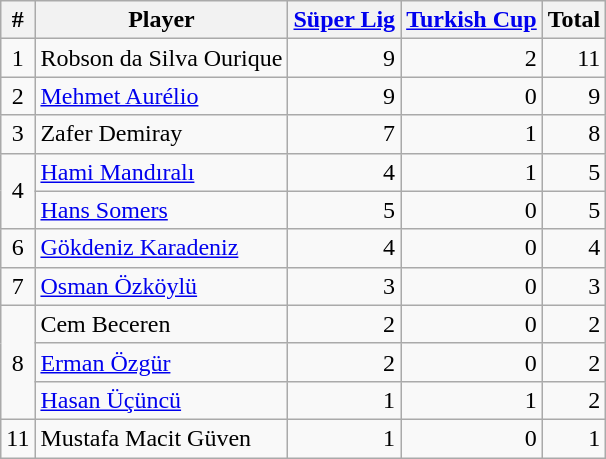<table class="wikitable sortable" style="text-align: right">
<tr>
<th>#</th>
<th>Player</th>
<th><a href='#'>Süper Lig</a></th>
<th><a href='#'>Turkish Cup</a></th>
<th>Total</th>
</tr>
<tr>
<td align=center>1</td>
<td align=left>Robson da Silva Ourique</td>
<td>9</td>
<td>2</td>
<td>11</td>
</tr>
<tr>
<td align=center>2</td>
<td align=left><a href='#'>Mehmet Aurélio</a></td>
<td>9</td>
<td>0</td>
<td>9</td>
</tr>
<tr>
<td align=center>3</td>
<td align=left>Zafer Demiray</td>
<td>7</td>
<td>1</td>
<td>8</td>
</tr>
<tr>
<td align=center rowspan=2>4</td>
<td align=left><a href='#'>Hami Mandıralı</a></td>
<td>4</td>
<td>1</td>
<td>5</td>
</tr>
<tr>
<td align=left><a href='#'>Hans Somers</a></td>
<td>5</td>
<td>0</td>
<td>5</td>
</tr>
<tr>
<td align=center>6</td>
<td align=left><a href='#'>Gökdeniz Karadeniz</a></td>
<td>4</td>
<td>0</td>
<td>4</td>
</tr>
<tr>
<td align=center>7</td>
<td align=left><a href='#'>Osman Özköylü</a></td>
<td>3</td>
<td>0</td>
<td>3</td>
</tr>
<tr>
<td align=center rowspan=3>8</td>
<td align=left>Cem Beceren</td>
<td>2</td>
<td>0</td>
<td>2</td>
</tr>
<tr>
<td align=left><a href='#'>Erman Özgür</a></td>
<td>2</td>
<td>0</td>
<td>2</td>
</tr>
<tr>
<td align=left><a href='#'>Hasan Üçüncü</a></td>
<td>1</td>
<td>1</td>
<td>2</td>
</tr>
<tr>
<td align=center>11</td>
<td align=left>Mustafa Macit Güven</td>
<td>1</td>
<td>0</td>
<td>1</td>
</tr>
</table>
